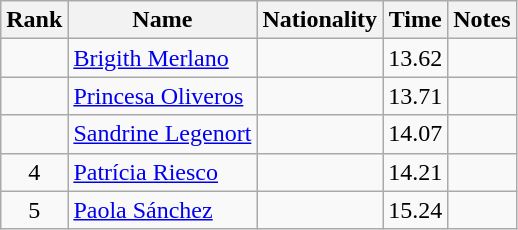<table class="wikitable sortable" style="text-align:center">
<tr>
<th>Rank</th>
<th>Name</th>
<th>Nationality</th>
<th>Time</th>
<th>Notes</th>
</tr>
<tr>
<td></td>
<td align=left><a href='#'>Brigith Merlano</a></td>
<td align=left></td>
<td>13.62</td>
<td></td>
</tr>
<tr>
<td></td>
<td align=left><a href='#'>Princesa Oliveros</a></td>
<td align=left></td>
<td>13.71</td>
<td></td>
</tr>
<tr>
<td></td>
<td align=left><a href='#'>Sandrine Legenort</a></td>
<td align=left></td>
<td>14.07</td>
<td></td>
</tr>
<tr>
<td>4</td>
<td align=left><a href='#'>Patrícia Riesco</a></td>
<td align=left></td>
<td>14.21</td>
<td></td>
</tr>
<tr>
<td>5</td>
<td align=left><a href='#'>Paola Sánchez</a></td>
<td align=left></td>
<td>15.24</td>
<td></td>
</tr>
</table>
